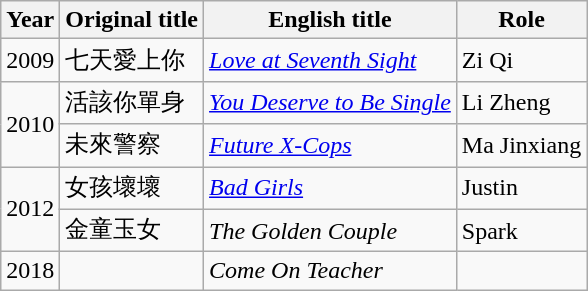<table class="wikitable sortable">
<tr>
<th>Year</th>
<th>Original title</th>
<th>English title</th>
<th>Role</th>
</tr>
<tr>
<td>2009</td>
<td>七天愛上你</td>
<td><em><a href='#'>Love at Seventh Sight</a></em></td>
<td>Zi Qi</td>
</tr>
<tr>
<td rowspan="2">2010</td>
<td>活該你單身</td>
<td><em><a href='#'>You Deserve to Be Single</a></em></td>
<td>Li Zheng</td>
</tr>
<tr>
<td>未來警察</td>
<td><em><a href='#'>Future X-Cops</a></em></td>
<td>Ma Jinxiang</td>
</tr>
<tr>
<td rowspan="2">2012</td>
<td>女孩壞壞</td>
<td><em><a href='#'>Bad Girls</a></em></td>
<td>Justin</td>
</tr>
<tr>
<td>金童玉女</td>
<td><em>The Golden Couple</em></td>
<td>Spark</td>
</tr>
<tr>
<td>2018</td>
<td></td>
<td><em>Come On Teacher</em></td>
<td></td>
</tr>
</table>
